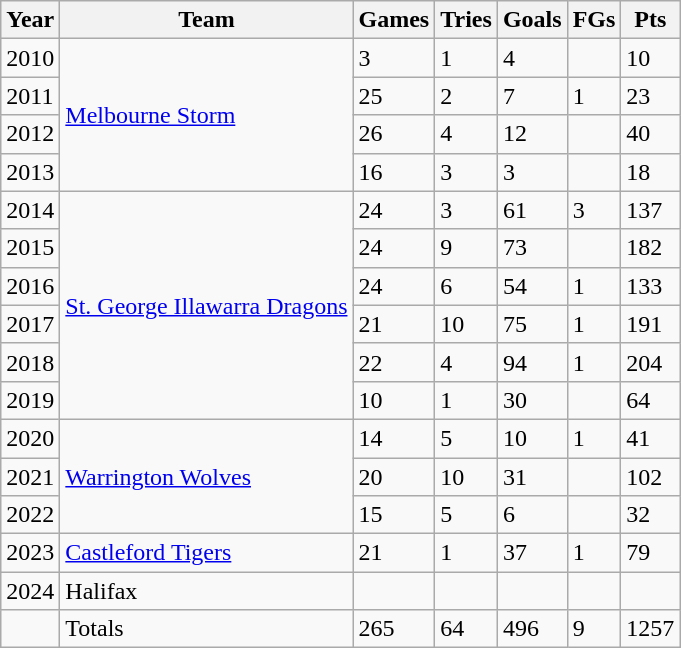<table class="wikitable sortable">
<tr>
<th>Year</th>
<th>Team</th>
<th>Games</th>
<th>Tries</th>
<th>Goals</th>
<th>FGs</th>
<th>Pts</th>
</tr>
<tr>
<td>2010</td>
<td rowspan="4"> <a href='#'>Melbourne Storm</a></td>
<td>3</td>
<td>1</td>
<td>4</td>
<td></td>
<td>10</td>
</tr>
<tr>
<td>2011</td>
<td>25</td>
<td>2</td>
<td>7</td>
<td>1</td>
<td>23</td>
</tr>
<tr>
<td>2012</td>
<td>26</td>
<td>4</td>
<td>12</td>
<td></td>
<td>40</td>
</tr>
<tr>
<td>2013</td>
<td>16</td>
<td>3</td>
<td>3</td>
<td></td>
<td>18</td>
</tr>
<tr>
<td>2014</td>
<td rowspan="6"> <a href='#'>St. George Illawarra Dragons</a></td>
<td>24</td>
<td>3</td>
<td>61</td>
<td>3</td>
<td>137</td>
</tr>
<tr>
<td>2015</td>
<td>24</td>
<td>9</td>
<td>73</td>
<td></td>
<td>182</td>
</tr>
<tr>
<td>2016</td>
<td>24</td>
<td>6</td>
<td>54</td>
<td>1</td>
<td>133</td>
</tr>
<tr>
<td>2017</td>
<td>21</td>
<td>10</td>
<td>75</td>
<td>1</td>
<td>191</td>
</tr>
<tr>
<td>2018</td>
<td>22</td>
<td>4</td>
<td>94</td>
<td>1</td>
<td>204</td>
</tr>
<tr>
<td>2019</td>
<td>10</td>
<td>1</td>
<td>30</td>
<td></td>
<td>64</td>
</tr>
<tr>
<td>2020</td>
<td rowspan="3"> <a href='#'>Warrington Wolves</a></td>
<td>14</td>
<td>5</td>
<td>10</td>
<td>1</td>
<td>41</td>
</tr>
<tr>
<td>2021</td>
<td>20</td>
<td>10</td>
<td>31</td>
<td></td>
<td>102</td>
</tr>
<tr>
<td>2022</td>
<td>15</td>
<td>5</td>
<td>6</td>
<td></td>
<td>32</td>
</tr>
<tr>
<td>2023</td>
<td> <a href='#'>Castleford Tigers</a></td>
<td>21</td>
<td>1</td>
<td>37</td>
<td>1</td>
<td>79</td>
</tr>
<tr>
<td>2024</td>
<td>Halifax</td>
<td></td>
<td></td>
<td></td>
<td></td>
<td></td>
</tr>
<tr>
<td></td>
<td>Totals</td>
<td>265</td>
<td>64</td>
<td>496</td>
<td>9</td>
<td>1257</td>
</tr>
</table>
